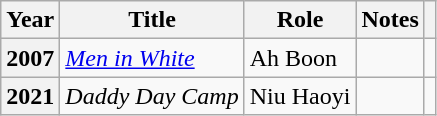<table class="wikitable sortable plainrowheaders">
<tr>
<th scope="col">Year</th>
<th scope="col">Title</th>
<th scope="col">Role</th>
<th scope="col" class="unsortable">Notes</th>
<th scope="col" class="unsortable"></th>
</tr>
<tr>
<th scope="row">2007</th>
<td><em><a href='#'>Men in White</a></em></td>
<td>Ah Boon</td>
<td></td>
<td></td>
</tr>
<tr>
<th scope="row">2021</th>
<td><em>Daddy Day Camp</em></td>
<td>Niu Haoyi</td>
<td></td>
<td></td>
</tr>
</table>
